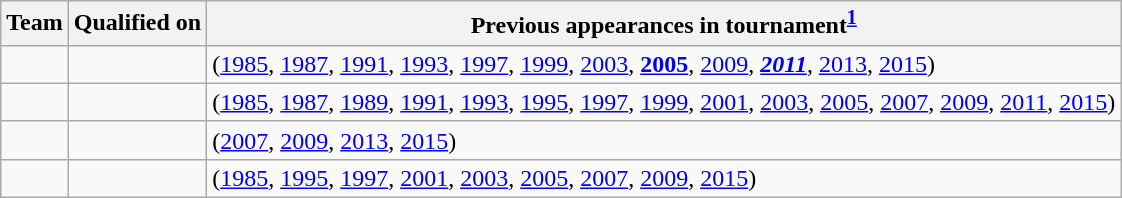<table class="wikitable sortable" style="text-align: left;">
<tr>
<th>Team</th>
<th>Qualified on</th>
<th>Previous appearances in tournament<sup><a href='#'>1</a></sup></th>
</tr>
<tr>
<td></td>
<td></td>
<td> (<a href='#'>1985</a>, <a href='#'>1987</a>, <a href='#'>1991</a>, <a href='#'>1993</a>, <a href='#'>1997</a>, <a href='#'>1999</a>, <a href='#'>2003</a>, <strong><a href='#'>2005</a></strong>, <a href='#'>2009</a>, <strong><em><a href='#'>2011</a></em></strong>, <a href='#'>2013</a>, <a href='#'>2015</a>)</td>
</tr>
<tr>
<td></td>
<td></td>
<td> (<a href='#'>1985</a>, <a href='#'>1987</a>, <a href='#'>1989</a>, <a href='#'>1991</a>, <a href='#'>1993</a>, <a href='#'>1995</a>, <a href='#'>1997</a>, <a href='#'>1999</a>, <a href='#'>2001</a>, <a href='#'>2003</a>, <a href='#'>2005</a>, <a href='#'>2007</a>, <a href='#'>2009</a>, <a href='#'>2011</a>, <a href='#'>2015</a>)</td>
</tr>
<tr>
<td></td>
<td></td>
<td> (<a href='#'>2007</a>, <a href='#'>2009</a>, <a href='#'>2013</a>, <a href='#'>2015</a>)</td>
</tr>
<tr>
<td></td>
<td></td>
<td> (<a href='#'>1985</a>, <a href='#'>1995</a>, <a href='#'>1997</a>, <a href='#'>2001</a>, <a href='#'>2003</a>, <a href='#'>2005</a>, <a href='#'>2007</a>, <a href='#'>2009</a>, <a href='#'>2015</a>)</td>
</tr>
</table>
